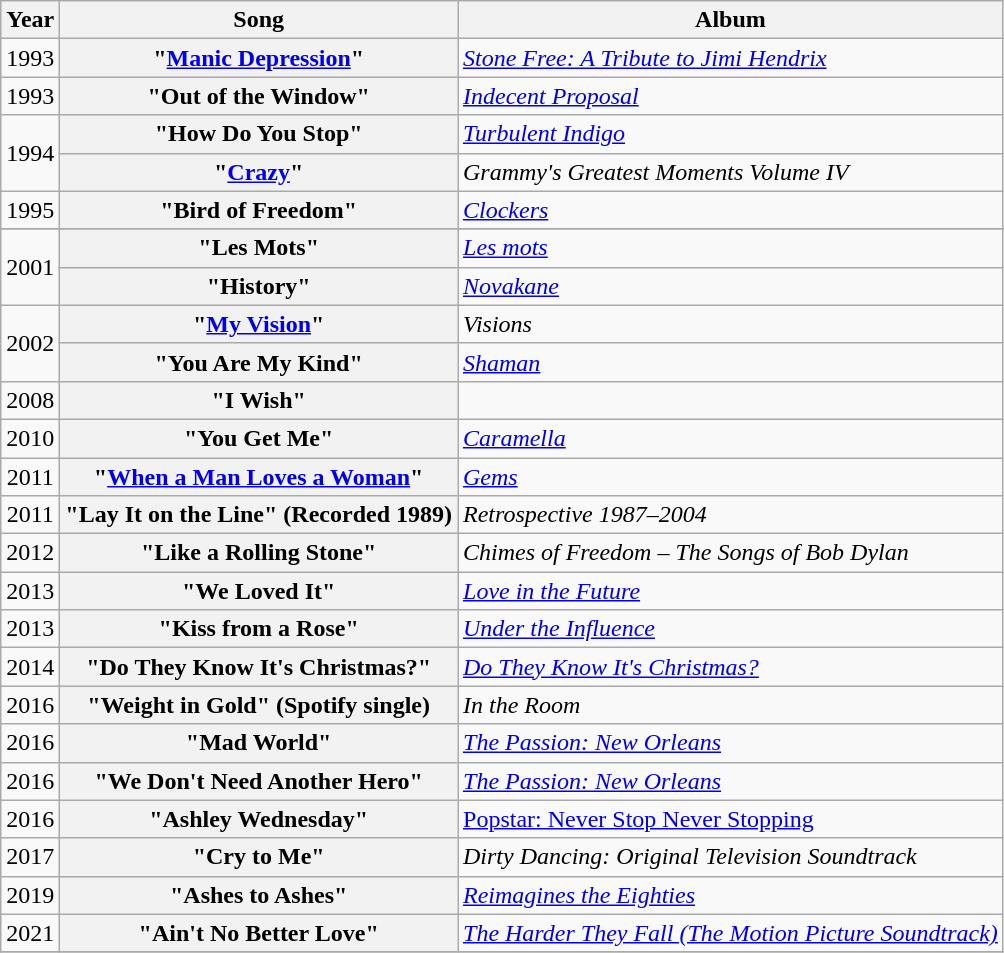<table class="wikitable plainrowheaders">
<tr>
<th scope="col">Year</th>
<th scope="col">Song</th>
<th scope="col">Album</th>
</tr>
<tr>
<td align="center">1993</td>
<th scope="row">"<a href='#'>Manic Depression</a>"<br></th>
<td><em><a href='#'>Stone Free: A Tribute to Jimi Hendrix</a></em></td>
</tr>
<tr>
<td align="center">1993</td>
<th scope="row">"Out of the Window"</th>
<td><em><a href='#'>Indecent Proposal</a></em></td>
</tr>
<tr>
<td align="center" rowspan="2">1994</td>
<th scope="row">"How Do You Stop"<br></th>
<td><em><a href='#'>Turbulent Indigo</a></em></td>
</tr>
<tr>
<th scope="row">"<a href='#'>Crazy</a>" </th>
<td><em>Grammy's Greatest Moments Volume IV</em></td>
</tr>
<tr>
<td align="center">1995</td>
<th scope="row">"Bird of Freedom"</th>
<td><em><a href='#'>Clockers</a></em></td>
</tr>
<tr>
</tr>
<tr>
<td align="center" rowspan="2">2001</td>
<th scope="row">"Les Mots"<br></th>
<td><em><a href='#'>Les mots</a></em></td>
</tr>
<tr>
<th scope="row">"History"<br></th>
<td><em><a href='#'>Novakane</a></em></td>
</tr>
<tr>
<td align="center" rowspan="2">2002</td>
<th scope="row">"<a href='#'>My Vision</a>"<br></th>
<td><em>Visions</em></td>
</tr>
<tr>
<th scope="row">"You Are My Kind"<br></th>
<td><em><a href='#'>Shaman</a></em></td>
</tr>
<tr>
<td align="center">2008</td>
<th scope="row">"I Wish"<br></th>
<td></td>
</tr>
<tr>
<td align="center">2010</td>
<th scope="row">"You Get Me"<br></th>
<td><em><a href='#'>Caramella</a></em></td>
</tr>
<tr>
<td align="center">2011</td>
<th scope="row">"<a href='#'>When a Man Loves a Woman</a>"<br></th>
<td><em><a href='#'>Gems</a></em></td>
</tr>
<tr>
<td align="center">2011</td>
<th scope="row">"Lay It on the Line" (Recorded 1989)<br></th>
<td><em>Retrospective 1987–2004</em></td>
</tr>
<tr>
<td align="center">2012</td>
<th scope="row">"Like a Rolling Stone"<br></th>
<td><em>Chimes of Freedom – The Songs of Bob Dylan</em></td>
</tr>
<tr>
<td align="center">2013</td>
<th scope="row">"We Loved It"<br></th>
<td><em><a href='#'>Love in the Future</a></em></td>
</tr>
<tr>
<td align="center">2013</td>
<th scope="row">"Kiss from a Rose"<br></th>
<td><em><a href='#'>Under the Influence</a></em></td>
</tr>
<tr>
<td align="center">2014</td>
<th scope="row">"Do They Know It's Christmas?"<br></th>
<td><em><a href='#'>Do They Know It's Christmas?</a></em></td>
</tr>
<tr>
<td align="center">2016</td>
<th scope="row">"Weight in Gold" (Spotify single)<br></th>
<td><em>In the Room</em></td>
</tr>
<tr>
<td align="center">2016</td>
<th scope="row">"Mad World"</th>
<td><em><a href='#'>The Passion: New Orleans</a></em></td>
</tr>
<tr>
<td align="center">2016</td>
<th scope="row">"We Don't Need Another Hero"<br></th>
<td><em><a href='#'>The Passion: New Orleans</a></em></td>
</tr>
<tr>
<td align="center">2016</td>
<th scope="row">"Ashley Wednesday"<br></th>
<td><a href='#'>Popstar: Never Stop Never Stopping</a></td>
</tr>
<tr>
<td align="center">2017</td>
<th scope="row">"Cry to Me"</th>
<td><em>Dirty Dancing: Original Television Soundtrack</em></td>
</tr>
<tr>
<td align="center">2019</td>
<th scope="row">"Ashes to Ashes"<br></th>
<td><em><a href='#'>Reimagines the Eighties</a></em></td>
</tr>
<tr>
<td align="center">2021</td>
<th scope="row">"Ain't No Better Love"</th>
<td><em><a href='#'>The Harder They Fall (The Motion Picture Soundtrack)</a></em></td>
</tr>
<tr>
</tr>
</table>
